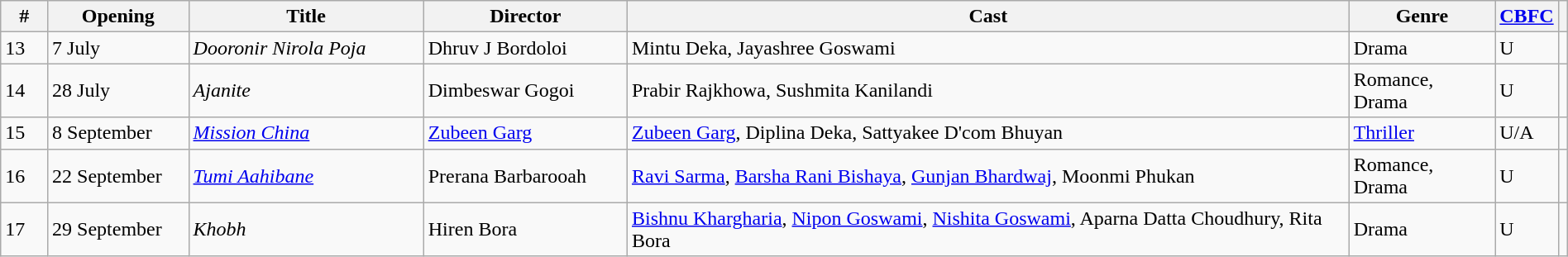<table class="wikitable sortable" style="width:100%;">
<tr>
<th width="3%">#</th>
<th width="9%">Opening</th>
<th width="15%">Title</th>
<th width="13%">Director</th>
<th>Cast</th>
<th>Genre</th>
<th><a href='#'>CBFC</a></th>
<th></th>
</tr>
<tr>
<td>13</td>
<td>7 July</td>
<td><em>Dooronir Nirola Poja</em></td>
<td>Dhruv J Bordoloi</td>
<td>Mintu Deka, Jayashree Goswami</td>
<td>Drama</td>
<td>U</td>
<td></td>
</tr>
<tr>
<td>14</td>
<td>28 July</td>
<td><em>Ajanite</em></td>
<td>Dimbeswar Gogoi</td>
<td>Prabir Rajkhowa, Sushmita Kanilandi</td>
<td>Romance, Drama</td>
<td>U</td>
<td></td>
</tr>
<tr>
<td>15</td>
<td>8 September</td>
<td><em><a href='#'>Mission China</a></em></td>
<td><a href='#'>Zubeen Garg</a></td>
<td><a href='#'>Zubeen Garg</a>, Diplina Deka, Sattyakee D'com Bhuyan</td>
<td><a href='#'>Thriller</a></td>
<td>U/A</td>
<td align="center"></td>
</tr>
<tr>
<td>16</td>
<td>22 September</td>
<td><em><a href='#'>Tumi Aahibane</a></em></td>
<td>Prerana Barbarooah</td>
<td><a href='#'>Ravi Sarma</a>, <a href='#'>Barsha Rani Bishaya</a>, <a href='#'>Gunjan Bhardwaj</a>, Moonmi Phukan</td>
<td>Romance, Drama</td>
<td>U</td>
<td></td>
</tr>
<tr>
<td>17</td>
<td>29 September</td>
<td><em>Khobh</em></td>
<td>Hiren Bora</td>
<td><a href='#'>Bishnu Khargharia</a>, <a href='#'>Nipon Goswami</a>, <a href='#'>Nishita Goswami</a>, Aparna Datta Choudhury, Rita Bora</td>
<td>Drama</td>
<td>U</td>
<td></td>
</tr>
</table>
